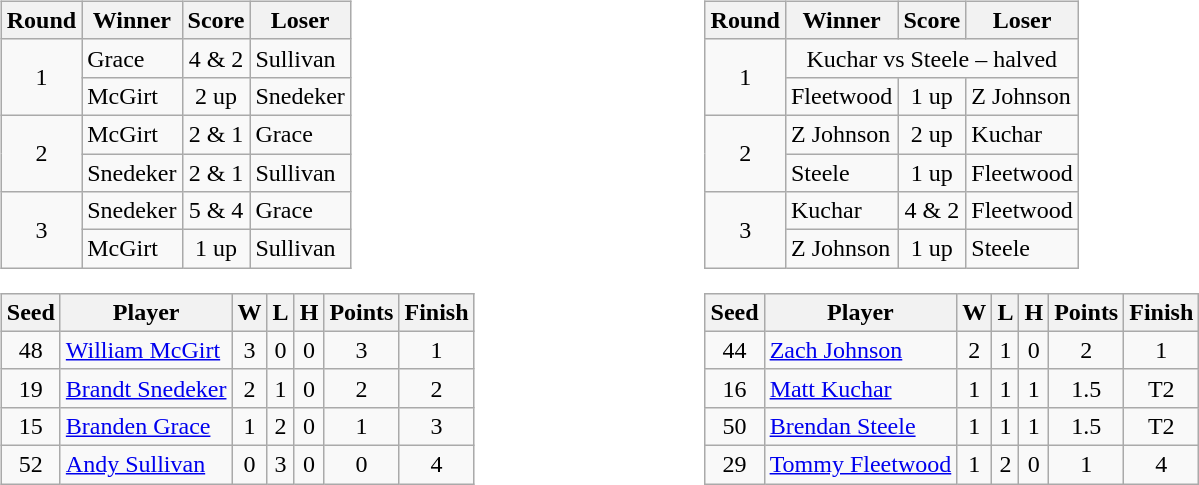<table style="width: 60em">
<tr>
<td><br><table class="wikitable">
<tr>
<th>Round</th>
<th>Winner</th>
<th>Score</th>
<th>Loser</th>
</tr>
<tr>
<td align=center rowspan=2>1</td>
<td>Grace</td>
<td align=center>4 & 2</td>
<td>Sullivan</td>
</tr>
<tr>
<td>McGirt</td>
<td align=center>2 up</td>
<td>Snedeker</td>
</tr>
<tr>
<td align=center rowspan=2>2</td>
<td>McGirt</td>
<td align=center>2 & 1</td>
<td>Grace</td>
</tr>
<tr>
<td>Snedeker</td>
<td align=center>2 & 1</td>
<td>Sullivan</td>
</tr>
<tr>
<td align=center rowspan=2>3</td>
<td>Snedeker</td>
<td align=center>5 & 4</td>
<td>Grace</td>
</tr>
<tr>
<td>McGirt</td>
<td align=center>1 up</td>
<td>Sullivan</td>
</tr>
</table>
<table class="wikitable" style="text-align:center">
<tr>
<th>Seed</th>
<th>Player</th>
<th>W</th>
<th>L</th>
<th>H</th>
<th>Points</th>
<th>Finish</th>
</tr>
<tr>
<td>48</td>
<td align=left> <a href='#'>William McGirt</a></td>
<td>3</td>
<td>0</td>
<td>0</td>
<td>3</td>
<td>1</td>
</tr>
<tr>
<td>19</td>
<td align=left> <a href='#'>Brandt Snedeker</a></td>
<td>2</td>
<td>1</td>
<td>0</td>
<td>2</td>
<td>2</td>
</tr>
<tr>
<td>15</td>
<td align=left> <a href='#'>Branden Grace</a></td>
<td>1</td>
<td>2</td>
<td>0</td>
<td>1</td>
<td>3</td>
</tr>
<tr>
<td>52</td>
<td align=left> <a href='#'>Andy Sullivan</a></td>
<td>0</td>
<td>3</td>
<td>0</td>
<td>0</td>
<td>4</td>
</tr>
</table>
</td>
<td><br><table class="wikitable">
<tr>
<th>Round</th>
<th>Winner</th>
<th>Score</th>
<th>Loser</th>
</tr>
<tr>
<td align=center rowspan=2>1</td>
<td colspan=3 align=center>Kuchar vs Steele – halved</td>
</tr>
<tr>
<td>Fleetwood</td>
<td align=center>1 up</td>
<td>Z Johnson</td>
</tr>
<tr>
<td align=center rowspan=2>2</td>
<td>Z Johnson</td>
<td align=center>2 up</td>
<td>Kuchar</td>
</tr>
<tr>
<td>Steele</td>
<td align=center>1 up</td>
<td>Fleetwood</td>
</tr>
<tr>
<td align=center rowspan=2>3</td>
<td>Kuchar</td>
<td align=center>4 & 2</td>
<td>Fleetwood</td>
</tr>
<tr>
<td>Z Johnson</td>
<td align=center>1 up</td>
<td>Steele</td>
</tr>
</table>
<table class="wikitable" style="text-align:center">
<tr>
<th>Seed</th>
<th>Player</th>
<th>W</th>
<th>L</th>
<th>H</th>
<th>Points</th>
<th>Finish</th>
</tr>
<tr>
<td>44</td>
<td align="left"> <a href='#'>Zach Johnson</a></td>
<td>2</td>
<td>1</td>
<td>0</td>
<td>2</td>
<td>1</td>
</tr>
<tr>
<td>16</td>
<td align=left> <a href='#'>Matt Kuchar</a></td>
<td>1</td>
<td>1</td>
<td>1</td>
<td>1.5</td>
<td>T2</td>
</tr>
<tr>
<td>50</td>
<td align="left"> <a href='#'>Brendan Steele</a></td>
<td>1</td>
<td>1</td>
<td>1</td>
<td>1.5</td>
<td>T2</td>
</tr>
<tr>
<td>29</td>
<td align=left> <a href='#'>Tommy Fleetwood</a></td>
<td>1</td>
<td>2</td>
<td>0</td>
<td>1</td>
<td>4</td>
</tr>
</table>
</td>
</tr>
</table>
